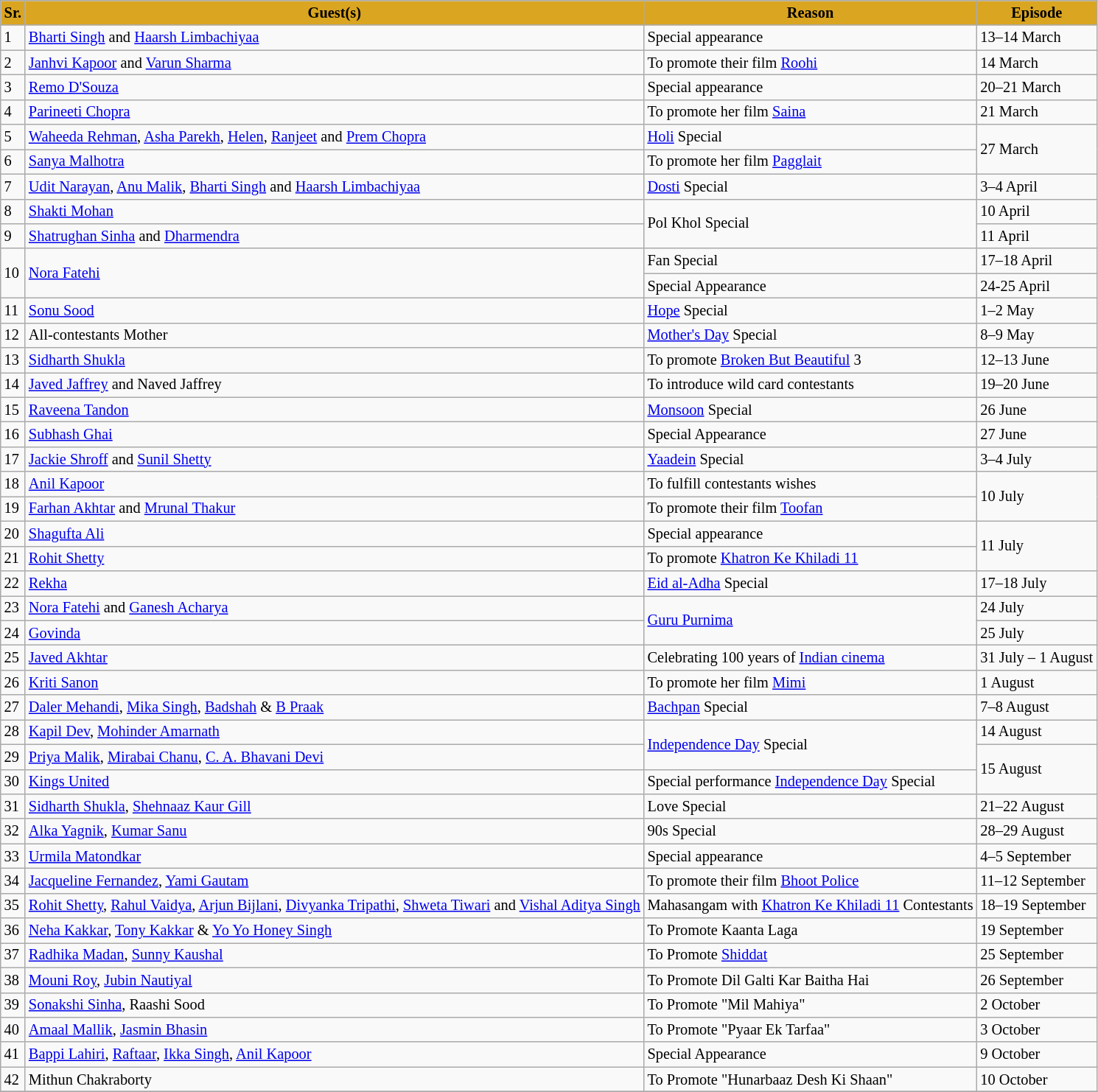<table class="wikitable" style="font-size:85%;">
<tr>
<th style="background:#DAA520">Sr.</th>
<th style="background:#DAA520">Guest(s)</th>
<th style="background:#DAA520">Reason</th>
<th style="background:#DAA520">Episode</th>
</tr>
<tr>
<td>1</td>
<td><a href='#'>Bharti Singh</a> and <a href='#'>Haarsh Limbachiyaa</a></td>
<td>Special appearance</td>
<td>13–14 March</td>
</tr>
<tr>
<td>2</td>
<td><a href='#'>Janhvi Kapoor</a> and <a href='#'>Varun Sharma</a></td>
<td>To promote their film <a href='#'>Roohi</a></td>
<td>14 March</td>
</tr>
<tr>
<td>3</td>
<td><a href='#'>Remo D'Souza</a></td>
<td>Special appearance</td>
<td>20–21 March</td>
</tr>
<tr>
<td>4</td>
<td><a href='#'>Parineeti Chopra</a></td>
<td>To promote her film <a href='#'>Saina</a></td>
<td>21 March</td>
</tr>
<tr>
<td>5</td>
<td><a href='#'>Waheeda Rehman</a>, <a href='#'>Asha Parekh</a>, <a href='#'>Helen</a>, <a href='#'>Ranjeet</a> and <a href='#'>Prem Chopra</a></td>
<td><a href='#'>Holi</a> Special</td>
<td rowspan=2>27 March</td>
</tr>
<tr>
<td>6</td>
<td><a href='#'>Sanya Malhotra</a></td>
<td>To promote her film <a href='#'>Pagglait</a></td>
</tr>
<tr>
<td>7</td>
<td><a href='#'>Udit Narayan</a>, <a href='#'>Anu Malik</a>, <a href='#'>Bharti Singh</a> and <a href='#'>Haarsh Limbachiyaa</a></td>
<td><a href='#'>Dosti</a> Special</td>
<td>3–4 April</td>
</tr>
<tr>
<td>8</td>
<td><a href='#'>Shakti Mohan</a></td>
<td rowspan=2>Pol Khol Special</td>
<td>10 April</td>
</tr>
<tr>
<td>9</td>
<td><a href='#'>Shatrughan Sinha</a> and <a href='#'>Dharmendra</a></td>
<td>11 April</td>
</tr>
<tr>
<td rowspan="2">10</td>
<td rowspan="2"><a href='#'>Nora Fatehi</a></td>
<td>Fan Special</td>
<td>17–18 April</td>
</tr>
<tr>
<td>Special Appearance</td>
<td>24-25 April</td>
</tr>
<tr>
<td>11</td>
<td><a href='#'>Sonu Sood</a></td>
<td><a href='#'>Hope</a> Special</td>
<td>1–2 May</td>
</tr>
<tr>
<td>12</td>
<td>All-contestants Mother</td>
<td><a href='#'>Mother's Day</a> Special</td>
<td>8–9 May</td>
</tr>
<tr>
<td>13</td>
<td><a href='#'>Sidharth Shukla</a></td>
<td>To promote <a href='#'>Broken But Beautiful</a> 3</td>
<td>12–13 June</td>
</tr>
<tr>
<td>14</td>
<td><a href='#'>Javed Jaffrey</a> and Naved Jaffrey</td>
<td>To introduce wild card contestants</td>
<td>19–20 June</td>
</tr>
<tr>
<td>15</td>
<td><a href='#'>Raveena Tandon</a></td>
<td><a href='#'>Monsoon</a> Special</td>
<td>26 June</td>
</tr>
<tr>
<td>16</td>
<td><a href='#'>Subhash Ghai</a></td>
<td>Special Appearance</td>
<td>27 June</td>
</tr>
<tr>
<td>17</td>
<td><a href='#'>Jackie Shroff</a> and <a href='#'>Sunil Shetty</a></td>
<td><a href='#'>Yaadein</a> Special</td>
<td>3–4 July</td>
</tr>
<tr>
<td>18</td>
<td><a href='#'>Anil Kapoor</a></td>
<td>To fulfill contestants wishes</td>
<td rowspan=2>10 July</td>
</tr>
<tr>
<td>19</td>
<td><a href='#'>Farhan Akhtar</a> and <a href='#'>Mrunal Thakur</a></td>
<td>To promote their film <a href='#'>Toofan</a></td>
</tr>
<tr>
<td>20</td>
<td><a href='#'>Shagufta Ali</a></td>
<td>Special appearance</td>
<td rowspan=2>11 July</td>
</tr>
<tr>
<td>21</td>
<td><a href='#'>Rohit Shetty</a></td>
<td>To promote <a href='#'>Khatron Ke Khiladi 11</a></td>
</tr>
<tr>
<td>22</td>
<td><a href='#'>Rekha</a></td>
<td><a href='#'>Eid al-Adha</a> Special</td>
<td>17–18 July</td>
</tr>
<tr>
<td>23</td>
<td><a href='#'>Nora Fatehi</a> and <a href='#'>Ganesh Acharya</a></td>
<td rowspan=2><a href='#'>Guru Purnima</a></td>
<td>24 July</td>
</tr>
<tr>
<td>24</td>
<td><a href='#'>Govinda</a></td>
<td>25 July</td>
</tr>
<tr>
<td>25</td>
<td><a href='#'>Javed Akhtar</a></td>
<td>Celebrating 100 years of <a href='#'>Indian cinema</a></td>
<td>31 July – 1 August</td>
</tr>
<tr>
<td>26</td>
<td><a href='#'>Kriti Sanon</a></td>
<td>To promote her film <a href='#'>Mimi</a></td>
<td>1 August</td>
</tr>
<tr>
<td>27</td>
<td><a href='#'>Daler Mehandi</a>, <a href='#'>Mika Singh</a>, <a href='#'>Badshah</a> & <a href='#'>B Praak</a></td>
<td><a href='#'>Bachpan</a> Special</td>
<td>7–8 August</td>
</tr>
<tr>
<td>28</td>
<td><a href='#'>Kapil Dev</a>, <a href='#'>Mohinder Amarnath</a></td>
<td rowspan=2><a href='#'>Independence Day</a> Special</td>
<td>14 August</td>
</tr>
<tr>
<td>29</td>
<td><a href='#'>Priya Malik</a>, <a href='#'>Mirabai Chanu</a>, <a href='#'>C. A. Bhavani Devi</a></td>
<td rowspan=2>15 August</td>
</tr>
<tr>
<td>30</td>
<td><a href='#'>Kings United</a></td>
<td>Special performance <a href='#'>Independence Day</a> Special</td>
</tr>
<tr>
<td>31</td>
<td><a href='#'>Sidharth Shukla</a>, <a href='#'>Shehnaaz Kaur Gill</a></td>
<td>Love Special</td>
<td>21–22 August</td>
</tr>
<tr>
<td>32</td>
<td><a href='#'>Alka Yagnik</a>, <a href='#'>Kumar Sanu</a></td>
<td>90s Special</td>
<td>28–29 August</td>
</tr>
<tr>
<td>33</td>
<td><a href='#'>Urmila Matondkar</a></td>
<td>Special appearance</td>
<td>4–5 September</td>
</tr>
<tr>
<td>34</td>
<td><a href='#'>Jacqueline Fernandez</a>, <a href='#'>Yami Gautam</a></td>
<td>To promote their film <a href='#'>Bhoot Police</a></td>
<td>11–12 September</td>
</tr>
<tr>
<td>35</td>
<td><a href='#'>Rohit Shetty</a>, <a href='#'>Rahul Vaidya</a>, <a href='#'>Arjun Bijlani</a>, <a href='#'>Divyanka Tripathi</a>, <a href='#'>Shweta Tiwari</a> and <a href='#'>Vishal Aditya Singh</a></td>
<td>Mahasangam with <a href='#'>Khatron Ke Khiladi 11</a> Contestants</td>
<td>18–19 September</td>
</tr>
<tr>
<td>36</td>
<td><a href='#'>Neha Kakkar</a>, <a href='#'>Tony Kakkar</a> & <a href='#'>Yo Yo Honey Singh</a></td>
<td>To Promote Kaanta Laga</td>
<td>19 September</td>
</tr>
<tr>
<td>37</td>
<td><a href='#'>Radhika Madan</a>, <a href='#'>Sunny Kaushal</a></td>
<td>To Promote <a href='#'>Shiddat</a></td>
<td>25 September</td>
</tr>
<tr>
<td>38</td>
<td><a href='#'>Mouni Roy</a>, <a href='#'>Jubin Nautiyal</a></td>
<td>To Promote Dil Galti Kar Baitha Hai</td>
<td>26 September</td>
</tr>
<tr>
<td>39</td>
<td><a href='#'>Sonakshi Sinha</a>, Raashi Sood</td>
<td>To Promote "Mil Mahiya"</td>
<td>2 October</td>
</tr>
<tr>
<td>40</td>
<td><a href='#'>Amaal Mallik</a>, <a href='#'>Jasmin Bhasin</a></td>
<td>To Promote "Pyaar Ek Tarfaa"</td>
<td>3 October</td>
</tr>
<tr>
<td>41</td>
<td><a href='#'>Bappi Lahiri</a>, <a href='#'>Raftaar</a>, <a href='#'>Ikka Singh</a>, <a href='#'>Anil Kapoor</a></td>
<td>Special Appearance</td>
<td>9 October</td>
</tr>
<tr>
<td>42</td>
<td>Mithun Chakraborty</td>
<td>To Promote "Hunarbaaz Desh Ki Shaan"</td>
<td>10 October</td>
</tr>
<tr>
</tr>
</table>
